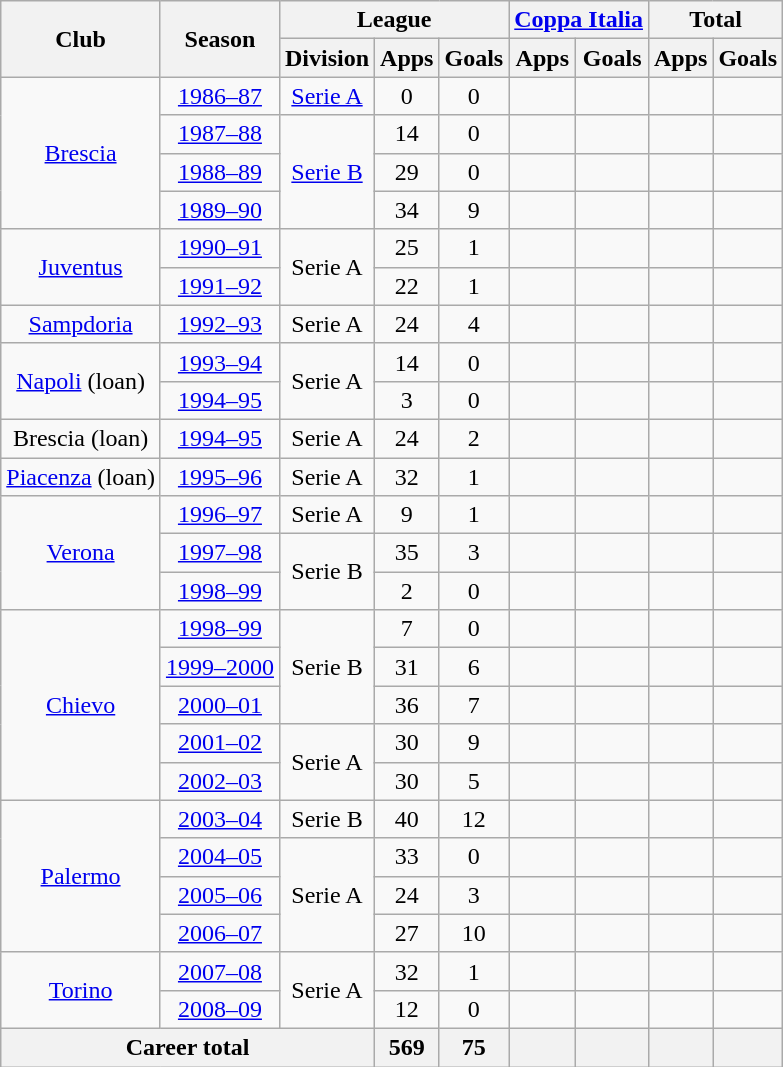<table class="wikitable" style="text-align:center">
<tr>
<th rowspan="2">Club</th>
<th rowspan="2">Season</th>
<th colspan="3">League</th>
<th colspan="2"><a href='#'>Coppa Italia</a></th>
<th colspan="2">Total</th>
</tr>
<tr>
<th>Division</th>
<th>Apps</th>
<th>Goals</th>
<th>Apps</th>
<th>Goals</th>
<th>Apps</th>
<th>Goals</th>
</tr>
<tr>
<td rowspan="4"><a href='#'>Brescia</a></td>
<td><a href='#'>1986–87</a></td>
<td><a href='#'>Serie A</a></td>
<td>0</td>
<td>0</td>
<td></td>
<td></td>
<td></td>
<td></td>
</tr>
<tr>
<td><a href='#'>1987–88</a></td>
<td rowspan="3"><a href='#'>Serie B</a></td>
<td>14</td>
<td>0</td>
<td></td>
<td></td>
<td></td>
<td></td>
</tr>
<tr>
<td><a href='#'>1988–89</a></td>
<td>29</td>
<td>0</td>
<td></td>
<td></td>
<td></td>
<td></td>
</tr>
<tr>
<td><a href='#'>1989–90</a></td>
<td>34</td>
<td>9</td>
<td></td>
<td></td>
<td></td>
<td></td>
</tr>
<tr>
<td rowspan="2"><a href='#'>Juventus</a></td>
<td><a href='#'>1990–91</a></td>
<td rowspan="2">Serie A</td>
<td>25</td>
<td>1</td>
<td></td>
<td></td>
<td></td>
<td></td>
</tr>
<tr>
<td><a href='#'>1991–92</a></td>
<td>22</td>
<td>1</td>
<td></td>
<td></td>
<td></td>
<td></td>
</tr>
<tr>
<td><a href='#'>Sampdoria</a></td>
<td><a href='#'>1992–93</a></td>
<td>Serie A</td>
<td>24</td>
<td>4</td>
<td></td>
<td></td>
<td></td>
<td></td>
</tr>
<tr>
<td rowspan="2"><a href='#'>Napoli</a> (loan)</td>
<td><a href='#'>1993–94</a></td>
<td rowspan="2">Serie A</td>
<td>14</td>
<td>0</td>
<td></td>
<td></td>
<td></td>
<td></td>
</tr>
<tr>
<td><a href='#'>1994–95</a></td>
<td>3</td>
<td>0</td>
<td></td>
<td></td>
<td></td>
<td></td>
</tr>
<tr>
<td>Brescia (loan)</td>
<td><a href='#'>1994–95</a></td>
<td>Serie A</td>
<td>24</td>
<td>2</td>
<td></td>
<td></td>
<td></td>
<td></td>
</tr>
<tr>
<td><a href='#'>Piacenza</a> (loan)</td>
<td><a href='#'>1995–96</a></td>
<td>Serie A</td>
<td>32</td>
<td>1</td>
<td></td>
<td></td>
<td></td>
<td></td>
</tr>
<tr>
<td rowspan="3"><a href='#'>Verona</a></td>
<td><a href='#'>1996–97</a></td>
<td>Serie A</td>
<td>9</td>
<td>1</td>
<td></td>
<td></td>
<td></td>
<td></td>
</tr>
<tr>
<td><a href='#'>1997–98</a></td>
<td rowspan="2">Serie B</td>
<td>35</td>
<td>3</td>
<td></td>
<td></td>
<td></td>
<td></td>
</tr>
<tr>
<td><a href='#'>1998–99</a></td>
<td>2</td>
<td>0</td>
<td></td>
<td></td>
<td></td>
<td></td>
</tr>
<tr>
<td rowspan="5"><a href='#'>Chievo</a></td>
<td><a href='#'>1998–99</a></td>
<td rowspan="3">Serie B</td>
<td>7</td>
<td>0</td>
<td></td>
<td></td>
<td></td>
<td></td>
</tr>
<tr>
<td><a href='#'>1999–2000</a></td>
<td>31</td>
<td>6</td>
<td></td>
<td></td>
<td></td>
<td></td>
</tr>
<tr>
<td><a href='#'>2000–01</a></td>
<td>36</td>
<td>7</td>
<td></td>
<td></td>
<td></td>
<td></td>
</tr>
<tr>
<td><a href='#'>2001–02</a></td>
<td rowspan="2">Serie A</td>
<td>30</td>
<td>9</td>
<td></td>
<td></td>
<td></td>
<td></td>
</tr>
<tr>
<td><a href='#'>2002–03</a></td>
<td>30</td>
<td>5</td>
<td></td>
<td></td>
<td></td>
<td></td>
</tr>
<tr>
<td rowspan="4"><a href='#'>Palermo</a></td>
<td><a href='#'>2003–04</a></td>
<td>Serie B</td>
<td>40</td>
<td>12</td>
<td></td>
<td></td>
<td></td>
<td></td>
</tr>
<tr>
<td><a href='#'>2004–05</a></td>
<td rowspan="3">Serie A</td>
<td>33</td>
<td>0</td>
<td></td>
<td></td>
<td></td>
<td></td>
</tr>
<tr>
<td><a href='#'>2005–06</a></td>
<td>24</td>
<td>3</td>
<td></td>
<td></td>
<td></td>
<td></td>
</tr>
<tr>
<td><a href='#'>2006–07</a></td>
<td>27</td>
<td>10</td>
<td></td>
<td></td>
<td></td>
<td></td>
</tr>
<tr>
<td rowspan="2"><a href='#'>Torino</a></td>
<td><a href='#'>2007–08</a></td>
<td rowspan="2">Serie A</td>
<td>32</td>
<td>1</td>
<td></td>
<td></td>
<td></td>
<td></td>
</tr>
<tr>
<td><a href='#'>2008–09</a></td>
<td>12</td>
<td>0</td>
<td></td>
<td></td>
<td></td>
<td></td>
</tr>
<tr>
<th colspan="3">Career total</th>
<th>569</th>
<th>75</th>
<th></th>
<th></th>
<th></th>
<th></th>
</tr>
</table>
